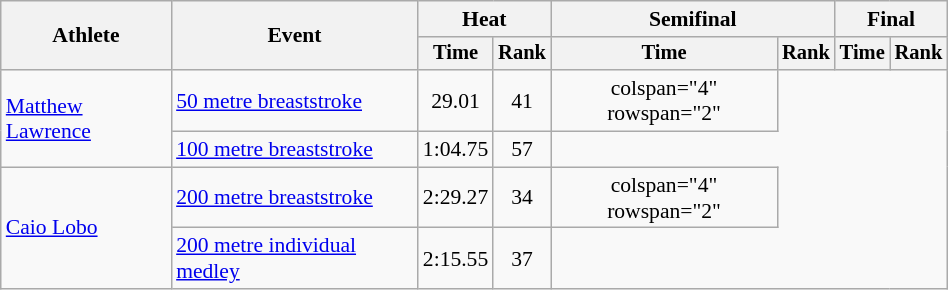<table class="wikitable" style="text-align:center; font-size:90%; width:50%;">
<tr>
<th rowspan="2">Athlete</th>
<th rowspan="2">Event</th>
<th colspan="2">Heat</th>
<th colspan="2">Semifinal</th>
<th colspan="2">Final</th>
</tr>
<tr style="font-size:95%">
<th>Time</th>
<th>Rank</th>
<th>Time</th>
<th>Rank</th>
<th>Time</th>
<th>Rank</th>
</tr>
<tr align=center>
<td align=left rowspan="2"><a href='#'>Matthew Lawrence</a></td>
<td align=left><a href='#'>50 metre breaststroke</a></td>
<td>29.01</td>
<td>41</td>
<td>colspan="4" rowspan="2"</td>
</tr>
<tr align=center>
<td align=left><a href='#'>100 metre breaststroke</a></td>
<td>1:04.75</td>
<td>57</td>
</tr>
<tr align=center>
<td align=left rowspan="2"><a href='#'>Caio Lobo</a></td>
<td align=left><a href='#'>200 metre breaststroke</a></td>
<td>2:29.27</td>
<td>34</td>
<td>colspan="4" rowspan="2"</td>
</tr>
<tr align=center>
<td align=left><a href='#'>200 metre individual medley</a></td>
<td>2:15.55</td>
<td>37</td>
</tr>
</table>
